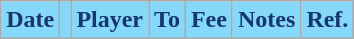<table class="wikitable plainrowheaders">
<tr>
<th style="background:#85D8F8; color:#15366F; text-align:center;">Date</th>
<th style="background:#85D8F8; color:#15366F; text-align:center;"></th>
<th style="background:#85D8F8; color:#15366F; text-align:center;">Player</th>
<th style="background:#85D8F8; color:#15366F; text-align:center;">To</th>
<th style="background:#85D8F8; color:#15366F; text-align:center;">Fee</th>
<th style="background:#85D8F8; color:#15366F; text-align:center;">Notes</th>
<th style="background:#85D8F8; color:#15366F; text-align:center;">Ref.</th>
</tr>
</table>
